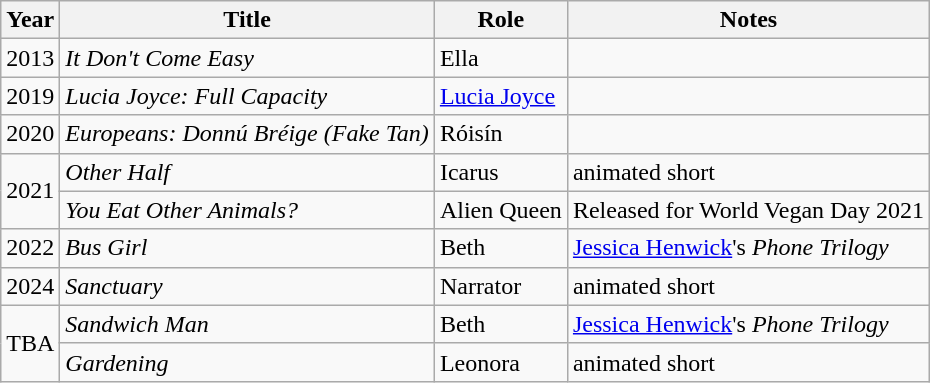<table class="wikitable sortable">
<tr>
<th>Year</th>
<th>Title</th>
<th>Role</th>
<th class="unsortable">Notes</th>
</tr>
<tr>
<td>2013</td>
<td><em>It Don't Come Easy</em></td>
<td>Ella</td>
<td></td>
</tr>
<tr>
<td>2019</td>
<td><em>Lucia Joyce: Full Capacity</em></td>
<td><a href='#'>Lucia Joyce</a></td>
<td></td>
</tr>
<tr>
<td>2020</td>
<td><em>Europeans: Donnú Bréige (Fake Tan)</em></td>
<td>Róisín</td>
<td></td>
</tr>
<tr>
<td rowspan="2">2021</td>
<td><em>Other Half</em></td>
<td>Icarus</td>
<td>animated short</td>
</tr>
<tr>
<td><em>You Eat Other Animals?</em></td>
<td>Alien Queen</td>
<td>Released for World Vegan Day 2021</td>
</tr>
<tr>
<td>2022</td>
<td><em>Bus Girl</em></td>
<td>Beth</td>
<td><a href='#'>Jessica Henwick</a>'s <em>Phone Trilogy</em></td>
</tr>
<tr>
<td>2024</td>
<td><em>Sanctuary</em></td>
<td>Narrator</td>
<td>animated short</td>
</tr>
<tr>
<td rowspan="2">TBA</td>
<td><em>Sandwich Man</em></td>
<td>Beth</td>
<td><a href='#'>Jessica Henwick</a>'s <em>Phone Trilogy</em></td>
</tr>
<tr>
<td><em>Gardening</em></td>
<td>Leonora</td>
<td>animated short</td>
</tr>
</table>
